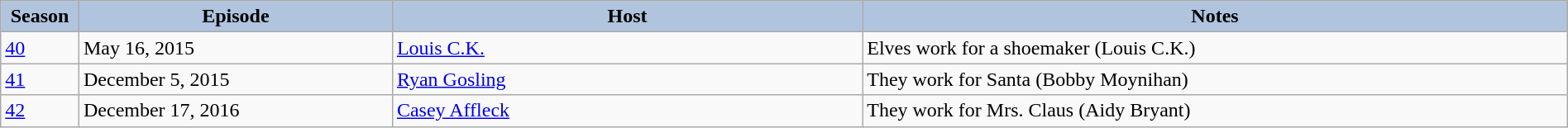<table class="wikitable" style="width:100%;">
<tr>
<th style="background:#B0C4DE;" width="5%">Season</th>
<th style="background:#B0C4DE;" width="20%">Episode</th>
<th style="background:#B0C4DE;" width="30%">Host</th>
<th style="background:#B0C4DE;" width="45%">Notes</th>
</tr>
<tr>
<td><a href='#'>40</a></td>
<td>May 16, 2015</td>
<td><a href='#'>Louis C.K.</a></td>
<td>Elves work for a shoemaker (Louis C.K.)</td>
</tr>
<tr>
<td><a href='#'>41</a></td>
<td>December 5, 2015</td>
<td><a href='#'>Ryan Gosling</a></td>
<td>They work for Santa (Bobby Moynihan)</td>
</tr>
<tr>
<td><a href='#'>42</a></td>
<td>December 17, 2016</td>
<td><a href='#'>Casey Affleck</a></td>
<td>They work for Mrs. Claus (Aidy Bryant)</td>
</tr>
</table>
